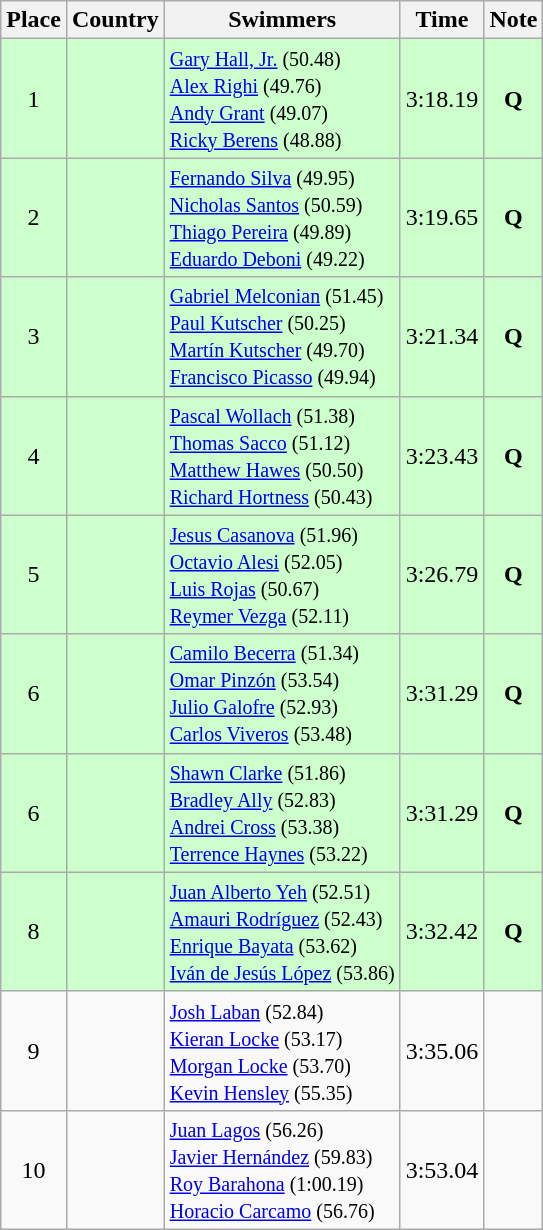<table class="wikitable" style="text-align:center">
<tr>
<th>Place</th>
<th>Country</th>
<th>Swimmers</th>
<th>Time</th>
<th>Note</th>
</tr>
<tr bgcolor=ccffcc>
<td>1</td>
<td align=left></td>
<td align=left><small> <a href='#'>Gary Hall, Jr.</a> (50.48)<br> <a href='#'>Alex Righi</a> (49.76) <br> <a href='#'>Andy Grant</a> (49.07) <br> <a href='#'>Ricky Berens</a> (48.88) </small></td>
<td>3:18.19</td>
<td><strong>Q</strong></td>
</tr>
<tr bgcolor=ccffcc>
<td>2</td>
<td align=left></td>
<td align=left><small> <a href='#'>Fernando Silva</a> (49.95) <br> <a href='#'>Nicholas Santos</a> (50.59) <br> <a href='#'>Thiago Pereira</a> (49.89) <br> <a href='#'>Eduardo Deboni</a> (49.22)</small></td>
<td>3:19.65</td>
<td><strong>Q</strong></td>
</tr>
<tr bgcolor=ccffcc>
<td>3</td>
<td align=left></td>
<td align=left><small> <a href='#'>Gabriel Melconian</a> (51.45) <br> <a href='#'>Paul Kutscher</a> (50.25) <br> <a href='#'>Martín Kutscher</a> (49.70) <br> <a href='#'>Francisco Picasso</a> (49.94)</small></td>
<td>3:21.34</td>
<td><strong>Q</strong></td>
</tr>
<tr bgcolor=ccffcc>
<td>4</td>
<td align=left></td>
<td align=left><small> <a href='#'>Pascal Wollach</a> (51.38) <br> <a href='#'>Thomas Sacco</a> (51.12) <br> <a href='#'>Matthew Hawes</a> (50.50) <br> <a href='#'>Richard Hortness</a> (50.43)</small></td>
<td>3:23.43</td>
<td><strong>Q</strong></td>
</tr>
<tr bgcolor=ccffcc>
<td>5</td>
<td align=left></td>
<td align=left><small> <a href='#'>Jesus Casanova</a> (51.96) <br> <a href='#'>Octavio Alesi</a> (52.05) <br> <a href='#'>Luis Rojas</a> (50.67) <br> <a href='#'>Reymer Vezga</a> (52.11)</small></td>
<td>3:26.79</td>
<td><strong>Q</strong></td>
</tr>
<tr bgcolor=ccffcc>
<td>6</td>
<td align=left></td>
<td align=left><small> <a href='#'>Camilo Becerra</a> (51.34) <br> <a href='#'>Omar Pinzón</a> (53.54) <br> <a href='#'>Julio Galofre</a> (52.93) <br> <a href='#'>Carlos Viveros</a> (53.48)</small></td>
<td>3:31.29</td>
<td><strong>Q</strong></td>
</tr>
<tr bgcolor=ccffcc>
<td>6</td>
<td align=left></td>
<td align=left><small> <a href='#'>Shawn Clarke</a> (51.86) <br> <a href='#'>Bradley Ally</a> (52.83) <br> <a href='#'>Andrei Cross</a> (53.38) <br> <a href='#'>Terrence Haynes</a> (53.22)</small></td>
<td>3:31.29</td>
<td><strong>Q</strong></td>
</tr>
<tr bgcolor=ccffcc>
<td>8</td>
<td align=left></td>
<td align=left><small> <a href='#'>Juan Alberto Yeh</a> (52.51) <br> <a href='#'>Amauri Rodríguez</a> (52.43) <br> <a href='#'>Enrique Bayata</a> (53.62) <br> <a href='#'>Iván de Jesús López</a> (53.86)</small></td>
<td>3:32.42</td>
<td><strong>Q</strong></td>
</tr>
<tr>
<td>9</td>
<td align=left></td>
<td align=left><small> <a href='#'>Josh Laban</a> (52.84) <br> <a href='#'>Kieran Locke</a> (53.17) <br> <a href='#'>Morgan Locke</a> (53.70) <br> <a href='#'>Kevin Hensley</a> (55.35)</small></td>
<td>3:35.06</td>
<td></td>
</tr>
<tr>
<td>10</td>
<td align=left></td>
<td align=left><small> <a href='#'>Juan Lagos</a> (56.26) <br> <a href='#'>Javier Hernández</a> (59.83) <br> <a href='#'>Roy Barahona</a> (1:00.19) <br> <a href='#'>Horacio Carcamo</a> (56.76)</small></td>
<td>3:53.04</td>
<td></td>
</tr>
</table>
